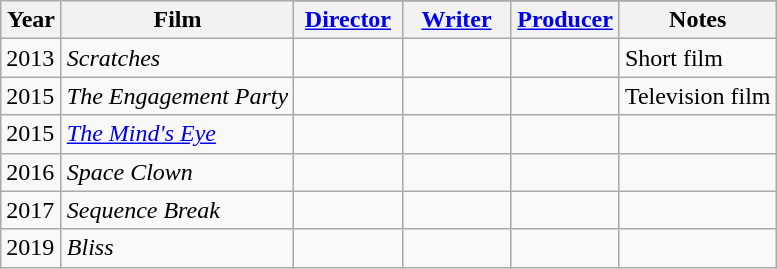<table class="wikitable">
<tr>
<th rowspan="2" style="width:33px;">Year</th>
<th rowspan="2">Film</th>
</tr>
<tr>
<th width=65><a href='#'>Director</a></th>
<th width=65><a href='#'>Writer</a></th>
<th width=65><a href='#'>Producer</a></th>
<th scope="col">Notes</th>
</tr>
<tr>
<td>2013</td>
<td><em>Scratches</em></td>
<td></td>
<td></td>
<td></td>
<td>Short film</td>
</tr>
<tr>
<td>2015</td>
<td><em>The Engagement Party</em></td>
<td></td>
<td></td>
<td></td>
<td>Television film</td>
</tr>
<tr>
<td>2015</td>
<td><em><a href='#'>The Mind's Eye</a></em></td>
<td></td>
<td></td>
<td></td>
<td></td>
</tr>
<tr>
<td>2016</td>
<td><em>Space Clown</em></td>
<td></td>
<td></td>
<td></td>
<td></td>
</tr>
<tr>
<td>2017</td>
<td><em>Sequence Break</em></td>
<td></td>
<td></td>
<td></td>
<td></td>
</tr>
<tr>
<td>2019</td>
<td><em>Bliss</em></td>
<td></td>
<td></td>
<td></td>
<td></td>
</tr>
</table>
